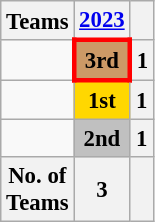<table class="wikitable" style="font-size:95%; text-align: center;">
<tr>
<th>Teams</th>
<th><a href='#'>2023</a></th>
<th></th>
</tr>
<tr>
<td align="left"></td>
<td style="background:#cc9966; border: 3px solid red"><strong>3rd</strong></td>
<th>1</th>
</tr>
<tr>
<td align="left"></td>
<td style="background:gold;"><strong>1st</strong></td>
<th>1</th>
</tr>
<tr>
<td align="left"></td>
<td style="background:silver"><strong>2nd</strong></td>
<th>1</th>
</tr>
<tr>
<th>No. of<br> Teams</th>
<th>3</th>
<th></th>
</tr>
</table>
